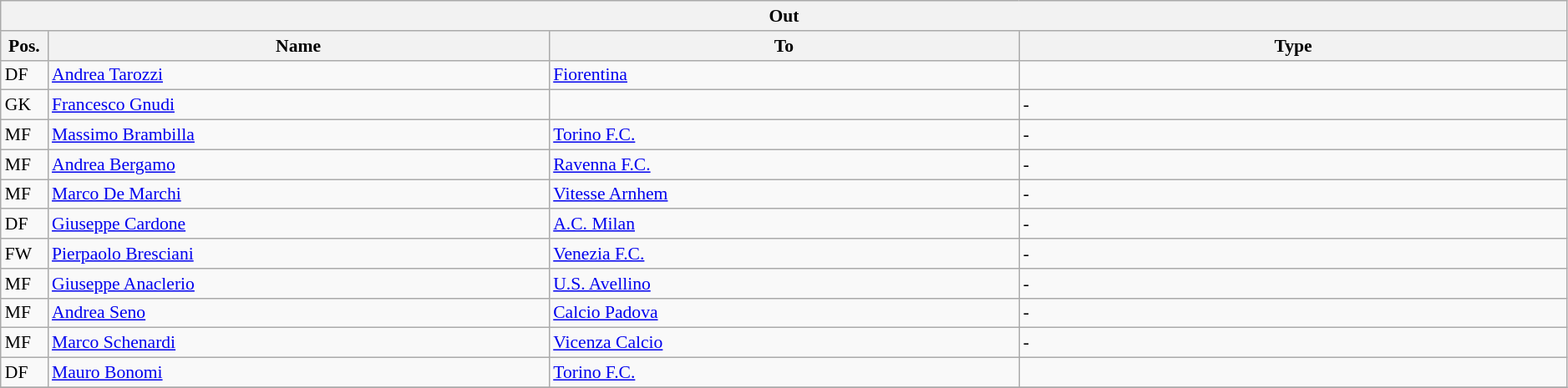<table class="wikitable" style="font-size:90%;width:99%;">
<tr>
<th colspan="4">Out</th>
</tr>
<tr>
<th width=3%>Pos.</th>
<th width=32%>Name</th>
<th width=30%>To</th>
<th width=35%>Type</th>
</tr>
<tr>
<td>DF</td>
<td><a href='#'>Andrea Tarozzi</a></td>
<td><a href='#'>Fiorentina</a></td>
<td></td>
</tr>
<tr>
<td>GK</td>
<td><a href='#'>Francesco Gnudi</a></td>
<td></td>
<td>-</td>
</tr>
<tr>
<td>MF</td>
<td><a href='#'>Massimo Brambilla</a></td>
<td><a href='#'>Torino F.C.</a></td>
<td>-</td>
</tr>
<tr>
<td>MF</td>
<td><a href='#'>Andrea Bergamo</a></td>
<td><a href='#'>Ravenna F.C.</a></td>
<td>-</td>
</tr>
<tr>
<td>MF</td>
<td><a href='#'>Marco De Marchi</a></td>
<td><a href='#'>Vitesse Arnhem</a></td>
<td>-</td>
</tr>
<tr>
<td>DF</td>
<td><a href='#'>Giuseppe Cardone</a></td>
<td><a href='#'>A.C. Milan</a></td>
<td>-</td>
</tr>
<tr>
<td>FW</td>
<td><a href='#'>Pierpaolo Bresciani</a></td>
<td><a href='#'>Venezia F.C.</a></td>
<td>-</td>
</tr>
<tr>
<td>MF</td>
<td><a href='#'>Giuseppe Anaclerio </a></td>
<td><a href='#'>U.S. Avellino</a></td>
<td>-</td>
</tr>
<tr>
<td>MF</td>
<td><a href='#'>Andrea Seno</a></td>
<td><a href='#'>Calcio Padova</a></td>
<td>-</td>
</tr>
<tr>
<td>MF</td>
<td><a href='#'>Marco Schenardi</a></td>
<td><a href='#'>Vicenza Calcio</a></td>
<td>-</td>
</tr>
<tr>
<td>DF</td>
<td><a href='#'>Mauro Bonomi</a></td>
<td><a href='#'>Torino F.C.</a></td>
<td></td>
</tr>
<tr>
</tr>
</table>
